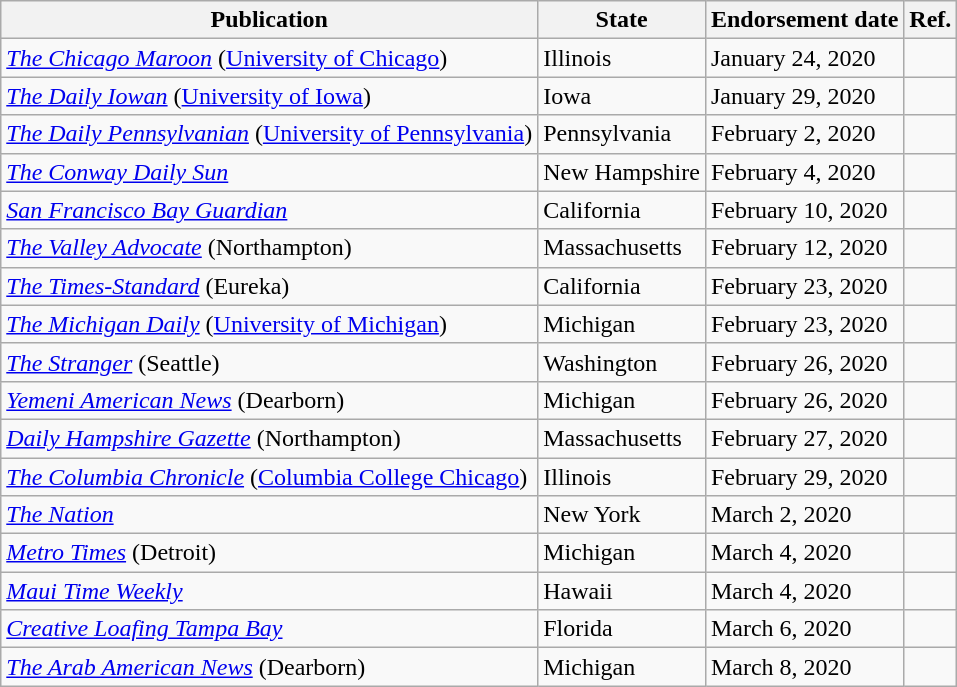<table class="wikitable sortable">
<tr valign=bottom>
<th>Publication</th>
<th>State</th>
<th>Endorsement date</th>
<th>Ref.</th>
</tr>
<tr>
<td><em><a href='#'>The Chicago Maroon</a></em> (<a href='#'>University of Chicago</a>)</td>
<td>Illinois</td>
<td>January 24, 2020</td>
<td></td>
</tr>
<tr>
<td><em><a href='#'>The Daily Iowan</a></em> (<a href='#'>University of Iowa</a>)</td>
<td>Iowa</td>
<td>January 29, 2020</td>
<td></td>
</tr>
<tr>
<td><em><a href='#'>The Daily Pennsylvanian</a></em> (<a href='#'>University of Pennsylvania</a>)</td>
<td>Pennsylvania</td>
<td>February 2, 2020</td>
<td></td>
</tr>
<tr>
<td><em><a href='#'>The Conway Daily Sun</a></em></td>
<td>New Hampshire</td>
<td>February 4, 2020</td>
<td></td>
</tr>
<tr>
<td><em><a href='#'>San Francisco Bay Guardian</a></em></td>
<td>California</td>
<td>February 10, 2020</td>
<td></td>
</tr>
<tr>
<td><em><a href='#'>The Valley Advocate</a></em> (Northampton)</td>
<td>Massachusetts</td>
<td>February 12, 2020</td>
<td></td>
</tr>
<tr>
<td><em><a href='#'>The Times-Standard</a></em> (Eureka)</td>
<td>California</td>
<td>February 23, 2020</td>
<td></td>
</tr>
<tr>
<td><em><a href='#'>The Michigan Daily</a></em> (<a href='#'>University of Michigan</a>)</td>
<td>Michigan</td>
<td>February 23, 2020</td>
<td></td>
</tr>
<tr>
<td><em><a href='#'>The Stranger</a></em> (Seattle)</td>
<td>Washington</td>
<td>February 26, 2020</td>
<td></td>
</tr>
<tr>
<td><em><a href='#'>Yemeni American News</a></em> (Dearborn)</td>
<td>Michigan</td>
<td>February 26, 2020</td>
<td></td>
</tr>
<tr>
<td><em><a href='#'>Daily Hampshire Gazette</a></em> (Northampton)</td>
<td>Massachusetts</td>
<td>February 27, 2020</td>
<td></td>
</tr>
<tr>
<td><em><a href='#'>The Columbia Chronicle</a></em> (<a href='#'>Columbia College Chicago</a>)</td>
<td>Illinois</td>
<td>February 29, 2020</td>
<td></td>
</tr>
<tr>
<td><em><a href='#'>The Nation</a></em></td>
<td>New York</td>
<td>March 2, 2020</td>
<td></td>
</tr>
<tr>
<td><em><a href='#'>Metro Times</a></em> (Detroit)</td>
<td>Michigan</td>
<td>March 4, 2020</td>
<td></td>
</tr>
<tr>
<td><em><a href='#'>Maui Time Weekly</a></em></td>
<td>Hawaii</td>
<td>March 4, 2020</td>
<td></td>
</tr>
<tr>
<td><em><a href='#'>Creative Loafing Tampa Bay</a></em></td>
<td>Florida</td>
<td>March 6, 2020</td>
<td></td>
</tr>
<tr>
<td><em><a href='#'>The Arab American News</a></em> (Dearborn)</td>
<td>Michigan</td>
<td>March 8, 2020</td>
<td></td>
</tr>
</table>
